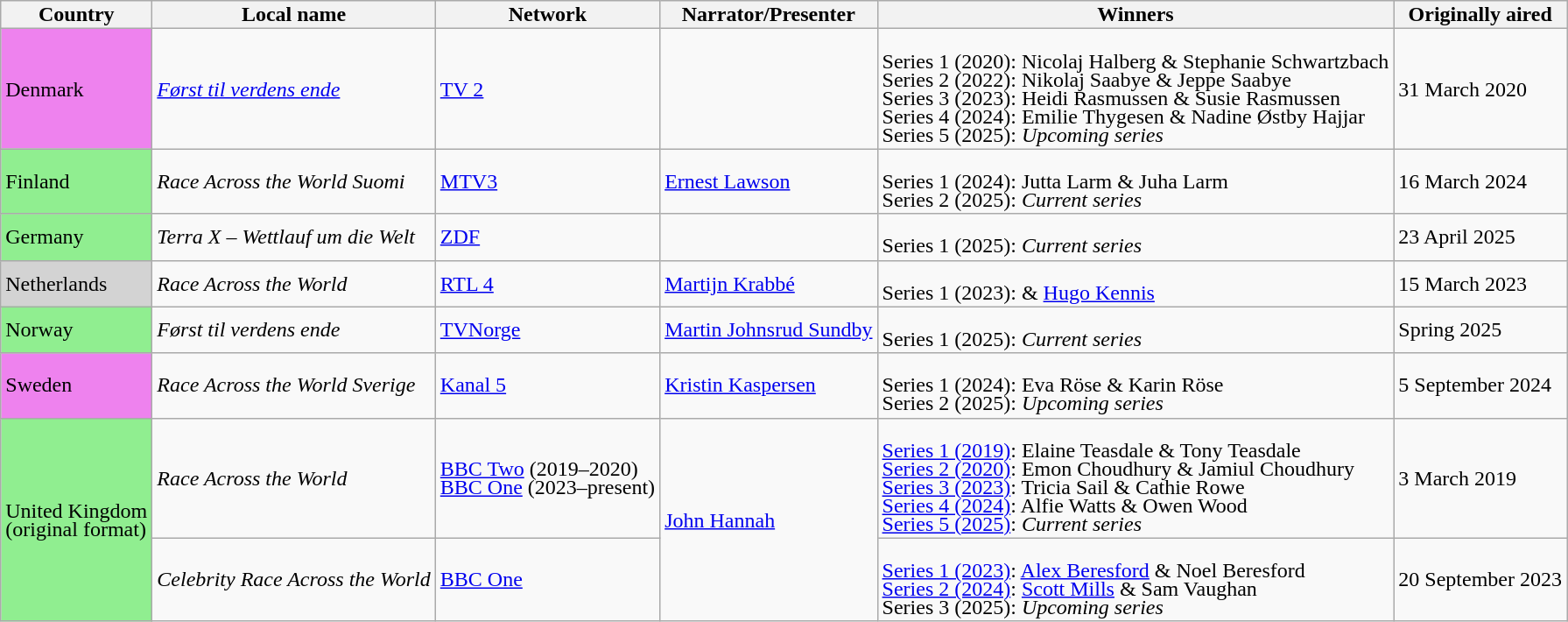<table class="wikitable" style="line-height:14px;">
<tr>
<th>Country</th>
<th>Local name</th>
<th>Network</th>
<th>Narrator/Presenter</th>
<th>Winners</th>
<th>Originally aired</th>
</tr>
<tr>
<td bgcolor="violet">Denmark</td>
<td><em><a href='#'>Først til verdens ende</a></em></td>
<td><a href='#'>TV 2</a></td>
<td></td>
<td><br>Series 1 (2020): Nicolaj Halberg & Stephanie Schwartzbach<br>
Series 2 (2022): Nikolaj Saabye & Jeppe Saabye<br>
Series 3 (2023): Heidi Rasmussen & Susie Rasmussen<br>
Series 4 (2024): Emilie Thygesen & Nadine Østby Hajjar<br>
Series 5 (2025): <em>Upcoming series</em></td>
<td>31 March 2020</td>
</tr>
<tr>
<td bgcolor="lightgreen">Finland</td>
<td><em>Race Across the World Suomi</em></td>
<td><a href='#'>MTV3</a></td>
<td><a href='#'>Ernest Lawson</a></td>
<td><br>Series 1 (2024): Jutta Larm & Juha Larm<br>
Series 2 (2025): <em>Current series</em></td>
<td>16 March 2024</td>
</tr>
<tr>
<td bgcolor="lightgreen">Germany</td>
<td><em>Terra X – Wettlauf um die Welt</em></td>
<td><a href='#'>ZDF</a></td>
<td></td>
<td><br>Series 1 (2025): <em>Current series</em></td>
<td>23 April 2025</td>
</tr>
<tr>
<td bgcolor="lightgrey">Netherlands</td>
<td><em>Race Across the World</em></td>
<td><a href='#'>RTL 4</a></td>
<td><a href='#'>Martijn Krabbé</a></td>
<td><br>Series 1 (2023):  & <a href='#'>Hugo Kennis</a></td>
<td>15 March 2023</td>
</tr>
<tr>
<td bgcolor="lightgreen">Norway</td>
<td><em>Først til verdens ende</em></td>
<td><a href='#'>TVNorge</a></td>
<td><a href='#'>Martin Johnsrud Sundby</a></td>
<td><br>Series 1 (2025): <em>Current series</em></td>
<td>Spring 2025</td>
</tr>
<tr>
<td bgcolor="violet">Sweden</td>
<td><em>Race Across the World Sverige</em></td>
<td><a href='#'>Kanal 5</a></td>
<td><a href='#'>Kristin Kaspersen</a></td>
<td><br>Series 1 (2024): Eva Röse & Karin Röse<br>
Series 2 (2025): <em>Upcoming series</em></td>
<td>5 September 2024</td>
</tr>
<tr>
<td rowspan="2" bgcolor="lightgreen">United Kingdom<br>(original format)</td>
<td><em>Race Across the World</em></td>
<td><a href='#'>BBC Two</a> (2019–2020)<br><a href='#'>BBC One</a> (2023–present)</td>
<td rowspan="2"><a href='#'>John Hannah</a></td>
<td><br><a href='#'>Series 1 (2019)</a>: Elaine Teasdale & Tony Teasdale<br>
<a href='#'>Series 2 (2020)</a>: Emon Choudhury & Jamiul Choudhury<br>
<a href='#'>Series 3 (2023)</a>: Tricia Sail & Cathie Rowe<br>
<a href='#'>Series 4 (2024)</a>: Alfie Watts & Owen Wood<br>
<a href='#'>Series 5 (2025)</a>: <em>Current series</em></td>
<td>3 March 2019</td>
</tr>
<tr>
<td><em>Celebrity Race Across the World</em></td>
<td><a href='#'>BBC One</a></td>
<td><br><a href='#'>Series 1 (2023)</a>: <a href='#'>Alex Beresford</a> & Noel Beresford<br>
<a href='#'>Series 2 (2024)</a>: <a href='#'>Scott Mills</a> & Sam Vaughan<br>
Series 3 (2025): <em>Upcoming series</em></td>
<td>20 September 2023</td>
</tr>
</table>
